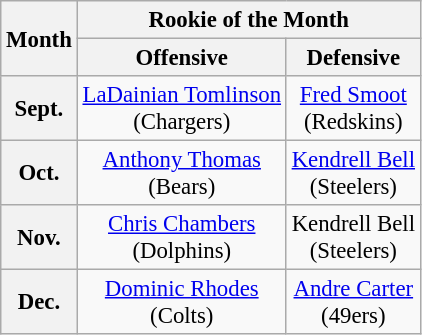<table class="wikitable" style="font-size: 95%; text-align: center;">
<tr>
<th rowspan=2>Month</th>
<th colspan=2>Rookie of the Month</th>
</tr>
<tr>
<th>Offensive</th>
<th>Defensive</th>
</tr>
<tr>
<th>Sept.</th>
<td><a href='#'>LaDainian Tomlinson</a><br>(Chargers)</td>
<td><a href='#'>Fred Smoot</a><br>(Redskins)</td>
</tr>
<tr>
<th>Oct.</th>
<td><a href='#'>Anthony Thomas</a><br>(Bears)</td>
<td><a href='#'>Kendrell Bell</a><br>(Steelers)</td>
</tr>
<tr>
<th>Nov.</th>
<td><a href='#'>Chris Chambers</a><br>(Dolphins)</td>
<td>Kendrell Bell<br>(Steelers)</td>
</tr>
<tr>
<th>Dec.</th>
<td><a href='#'>Dominic Rhodes</a><br>(Colts)</td>
<td><a href='#'>Andre Carter</a><br>(49ers)</td>
</tr>
</table>
